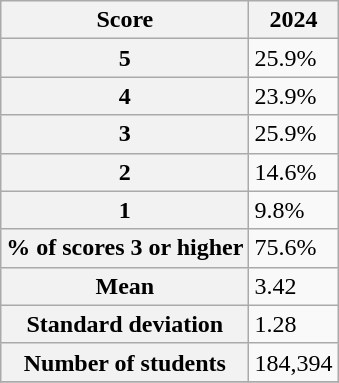<table class="wikitable">
<tr>
<th>Score</th>
<th>2024</th>
</tr>
<tr>
<th>5</th>
<td>25.9%</td>
</tr>
<tr>
<th>4</th>
<td>23.9%</td>
</tr>
<tr>
<th>3</th>
<td>25.9%</td>
</tr>
<tr>
<th>2</th>
<td>14.6%</td>
</tr>
<tr>
<th>1</th>
<td>9.8%</td>
</tr>
<tr>
<th>% of scores 3 or higher</th>
<td>75.6%</td>
</tr>
<tr>
<th>Mean</th>
<td>3.42</td>
</tr>
<tr>
<th>Standard deviation</th>
<td>1.28</td>
</tr>
<tr>
<th>Number of students</th>
<td>184,394</td>
</tr>
<tr>
</tr>
</table>
